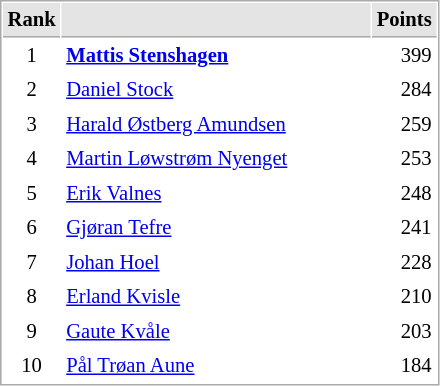<table cellspacing="1" cellpadding="3" style="border:1px solid #AAAAAA;font-size:86%">
<tr style="background-color: #E4E4E4;">
<th style="border-bottom:1px solid #AAAAAA" width=10>Rank</th>
<th style="border-bottom:1px solid #AAAAAA" width=200></th>
<th style="border-bottom:1px solid #AAAAAA" width=20 align=right>Points</th>
</tr>
<tr>
<td align=center>1</td>
<td> <strong><a href='#'>Mattis Stenshagen</a></strong></td>
<td align=right>399</td>
</tr>
<tr>
<td align=center>2</td>
<td> <a href='#'>Daniel Stock</a></td>
<td align=right>284</td>
</tr>
<tr>
<td align=center>3</td>
<td> <a href='#'>Harald Østberg Amundsen</a></td>
<td align=right>259</td>
</tr>
<tr>
<td align=center>4</td>
<td> <a href='#'>Martin Løwstrøm Nyenget</a></td>
<td align=right>253</td>
</tr>
<tr>
<td align=center>5</td>
<td> <a href='#'>Erik Valnes</a></td>
<td align=right>248</td>
</tr>
<tr>
<td align=center>6</td>
<td> <a href='#'>Gjøran Tefre</a></td>
<td align=right>241</td>
</tr>
<tr>
<td align=center>7</td>
<td> <a href='#'>Johan Hoel</a></td>
<td align=right>228</td>
</tr>
<tr>
<td align=center>8</td>
<td> <a href='#'>Erland Kvisle</a></td>
<td align=right>210</td>
</tr>
<tr>
<td align=center>9</td>
<td> <a href='#'>Gaute Kvåle</a></td>
<td align=right>203</td>
</tr>
<tr>
<td align=center>10</td>
<td> <a href='#'>Pål Trøan Aune</a></td>
<td align=right>184</td>
</tr>
</table>
